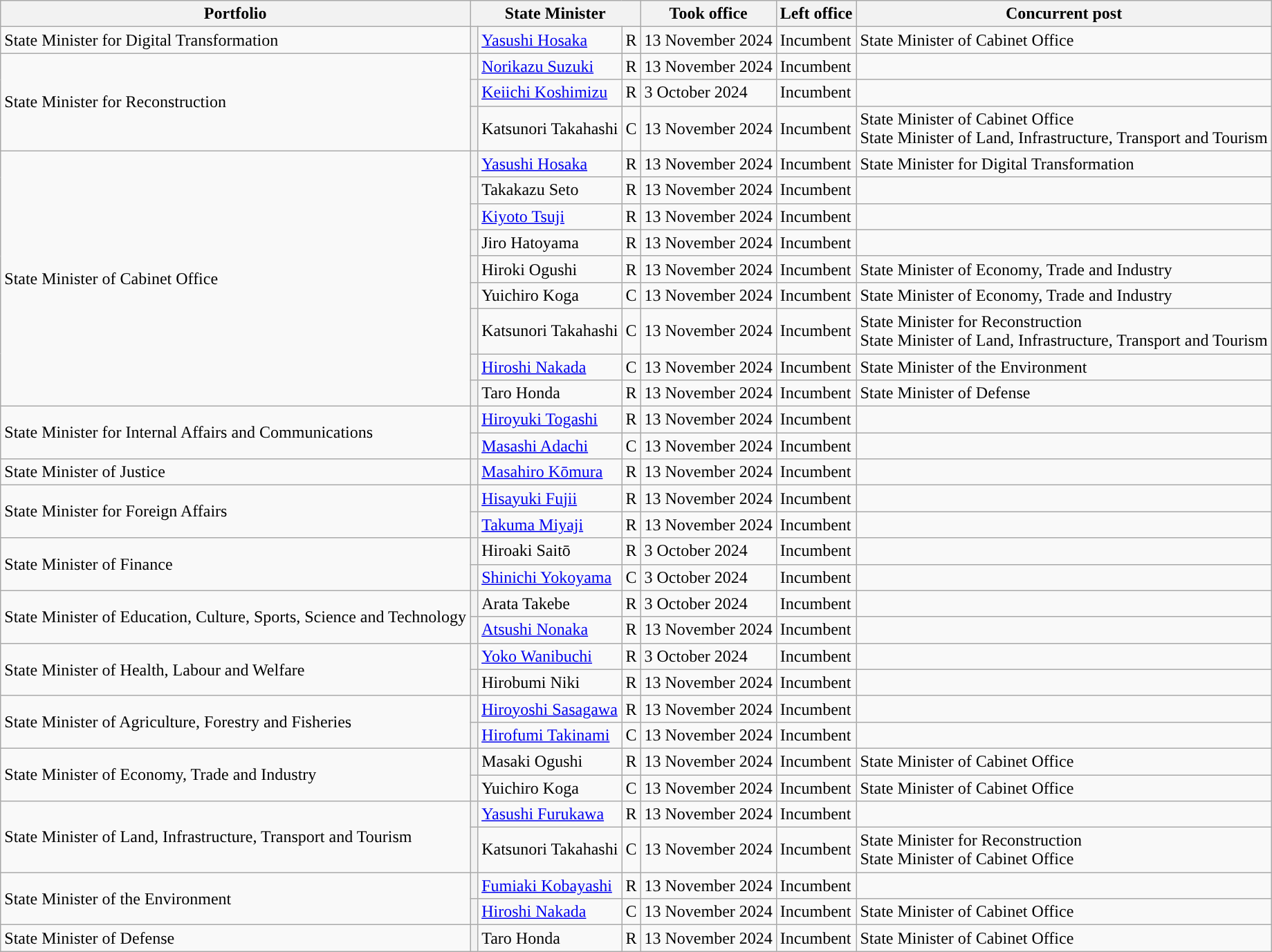<table class="wikitable">
<tr>
<th>Portfolio</th>
<th colspan="3">State Minister</th>
<th>Took office</th>
<th>Left office</th>
<th>Concurrent post</th>
</tr>
<tr>
<td>State Minister for Digital Transformation</td>
<th style="color:inherit;background-color: "></th>
<td><a href='#'>Yasushi Hosaka</a></td>
<td>R</td>
<td>13 November 2024</td>
<td>Incumbent</td>
<td>State Minister of Cabinet Office</td>
</tr>
<tr>
<td rowspan=3>State Minister for Reconstruction</td>
<th style="color:inherit;background-color: "></th>
<td><a href='#'>Norikazu Suzuki</a></td>
<td>R</td>
<td>13 November 2024</td>
<td>Incumbent</td>
<td></td>
</tr>
<tr>
<th style="color:inherit;background-color: "></th>
<td><a href='#'>Keiichi Koshimizu</a></td>
<td>R</td>
<td>3 October 2024</td>
<td>Incumbent</td>
<td></td>
</tr>
<tr>
<th style="color:inherit;background-color: "></th>
<td>Katsunori Takahashi</td>
<td>C</td>
<td>13 November 2024</td>
<td>Incumbent</td>
<td>State Minister of Cabinet Office<br>State Minister of Land, Infrastructure, Transport and Tourism</td>
</tr>
<tr>
<td rowspan=9>State Minister of Cabinet Office</td>
<th style="color:inherit;background-color: "></th>
<td><a href='#'>Yasushi Hosaka</a></td>
<td>R</td>
<td>13 November 2024</td>
<td>Incumbent</td>
<td>State Minister for Digital Transformation</td>
</tr>
<tr>
<th style="color:inherit;background-color: "></th>
<td>Takakazu Seto</td>
<td>R</td>
<td>13 November 2024</td>
<td>Incumbent</td>
<td></td>
</tr>
<tr>
<th style="color:inherit;background-color: "></th>
<td><a href='#'>Kiyoto Tsuji</a></td>
<td>R</td>
<td>13 November 2024</td>
<td>Incumbent</td>
<td></td>
</tr>
<tr>
<th style="color:inherit;background-color: "></th>
<td>Jiro Hatoyama</td>
<td>R</td>
<td>13 November 2024</td>
<td>Incumbent</td>
<td></td>
</tr>
<tr>
<th style="color:inherit;background-color: "></th>
<td>Hiroki Ogushi</td>
<td>R</td>
<td>13 November 2024</td>
<td>Incumbent</td>
<td>State Minister of Economy, Trade and Industry</td>
</tr>
<tr>
<th style="color:inherit;background-color: "></th>
<td>Yuichiro Koga</td>
<td>C</td>
<td>13 November 2024</td>
<td>Incumbent</td>
<td>State Minister of Economy, Trade and Industry</td>
</tr>
<tr>
<th style="color:inherit;background-color: "></th>
<td>Katsunori Takahashi</td>
<td>C</td>
<td>13 November 2024</td>
<td>Incumbent</td>
<td>State Minister for Reconstruction<br>State Minister of Land, Infrastructure, Transport and Tourism</td>
</tr>
<tr>
<th style="color:inherit;background-color: "></th>
<td><a href='#'>Hiroshi Nakada</a></td>
<td>C</td>
<td>13 November 2024</td>
<td>Incumbent</td>
<td>State Minister of the Environment</td>
</tr>
<tr>
<th style="color:inherit;background-color: "></th>
<td>Taro Honda</td>
<td>R</td>
<td>13 November 2024</td>
<td>Incumbent</td>
<td>State Minister of Defense</td>
</tr>
<tr>
<td rowspan=2>State Minister for Internal Affairs and Communications</td>
<th style="color:inherit;background-color: "></th>
<td><a href='#'>Hiroyuki Togashi</a></td>
<td>R</td>
<td>13 November 2024</td>
<td>Incumbent</td>
<td></td>
</tr>
<tr>
<th style="color:inherit;background-color: "></th>
<td><a href='#'>Masashi Adachi</a></td>
<td>C</td>
<td>13 November 2024</td>
<td>Incumbent</td>
<td></td>
</tr>
<tr>
<td>State Minister of Justice</td>
<th style="color:inherit;background-color: "></th>
<td><a href='#'>Masahiro Kōmura</a></td>
<td>R</td>
<td>13 November 2024</td>
<td>Incumbent</td>
<td></td>
</tr>
<tr>
<td rowspan=2>State Minister for Foreign Affairs</td>
<th style="color:inherit;background-color: "></th>
<td><a href='#'>Hisayuki Fujii</a></td>
<td>R</td>
<td>13 November 2024</td>
<td>Incumbent</td>
<td></td>
</tr>
<tr>
<th style="color:inherit;background-color: "></th>
<td><a href='#'>Takuma Miyaji</a></td>
<td>R</td>
<td>13 November 2024</td>
<td>Incumbent</td>
<td></td>
</tr>
<tr>
<td rowspan=2>State Minister of Finance</td>
<th style="color:inherit;background-color: "></th>
<td>Hiroaki Saitō</td>
<td>R</td>
<td>3 October 2024</td>
<td>Incumbent</td>
<td></td>
</tr>
<tr>
<th style="color:inherit;background-color: "></th>
<td><a href='#'>Shinichi Yokoyama</a></td>
<td>C</td>
<td>3 October 2024</td>
<td>Incumbent</td>
<td></td>
</tr>
<tr>
<td rowspan=2>State Minister of Education, Culture, Sports, Science and Technology</td>
<th style="color:inherit;background-color: "></th>
<td>Arata Takebe</td>
<td>R</td>
<td>3 October 2024</td>
<td>Incumbent</td>
<td></td>
</tr>
<tr>
<th style="color:inherit;background-color: "></th>
<td><a href='#'>Atsushi Nonaka</a></td>
<td>R</td>
<td>13 November 2024</td>
<td>Incumbent</td>
<td></td>
</tr>
<tr>
<td rowspan=2>State Minister of Health, Labour and Welfare</td>
<th style="color:inherit;background-color: "></th>
<td><a href='#'>Yoko Wanibuchi</a></td>
<td>R</td>
<td>3 October 2024</td>
<td>Incumbent</td>
<td></td>
</tr>
<tr>
<th style="color:inherit;background-color: "></th>
<td>Hirobumi Niki</td>
<td>R</td>
<td>13 November 2024</td>
<td>Incumbent</td>
<td></td>
</tr>
<tr>
<td rowspan=2>State Minister of Agriculture, Forestry and Fisheries</td>
<th style="color:inherit;background-color: "></th>
<td><a href='#'>Hiroyoshi Sasagawa</a></td>
<td>R</td>
<td>13 November 2024</td>
<td>Incumbent</td>
<td></td>
</tr>
<tr>
<th style="color:inherit;background-color: "></th>
<td><a href='#'>Hirofumi Takinami</a></td>
<td>C</td>
<td>13 November 2024</td>
<td>Incumbent</td>
<td></td>
</tr>
<tr>
<td rowspan=2>State Minister of Economy, Trade and Industry</td>
<th style="color:inherit;background-color: "></th>
<td>Masaki Ogushi</td>
<td>R</td>
<td>13 November 2024</td>
<td>Incumbent</td>
<td>State Minister of Cabinet Office</td>
</tr>
<tr>
<th style="color:inherit;background-color: "></th>
<td>Yuichiro Koga</td>
<td>C</td>
<td>13 November 2024</td>
<td>Incumbent</td>
<td>State Minister of Cabinet Office</td>
</tr>
<tr>
<td rowspan=2>State Minister of Land, Infrastructure, Transport and Tourism</td>
<th style="color:inherit;background-color: "></th>
<td><a href='#'>Yasushi Furukawa</a></td>
<td>R</td>
<td>13 November 2024</td>
<td>Incumbent</td>
<td></td>
</tr>
<tr>
<th style="color:inherit;background-color: "></th>
<td>Katsunori Takahashi</td>
<td>C</td>
<td>13 November 2024</td>
<td>Incumbent</td>
<td>State Minister for Reconstruction<br>State Minister of Cabinet Office</td>
</tr>
<tr>
<td rowspan=2>State Minister of the Environment</td>
<th style="color:inherit;background-color: "></th>
<td><a href='#'>Fumiaki Kobayashi</a></td>
<td>R</td>
<td>13 November 2024</td>
<td>Incumbent</td>
<td></td>
</tr>
<tr>
<th style="color:inherit;background-color: "></th>
<td><a href='#'>Hiroshi Nakada</a></td>
<td>C</td>
<td>13 November 2024</td>
<td>Incumbent</td>
<td>State Minister of Cabinet Office</td>
</tr>
<tr>
<td>State Minister of Defense</td>
<th style="color:inherit;background-color: "></th>
<td>Taro Honda</td>
<td>R</td>
<td>13 November 2024</td>
<td>Incumbent</td>
<td>State Minister of Cabinet Office</td>
</tr>
</table>
